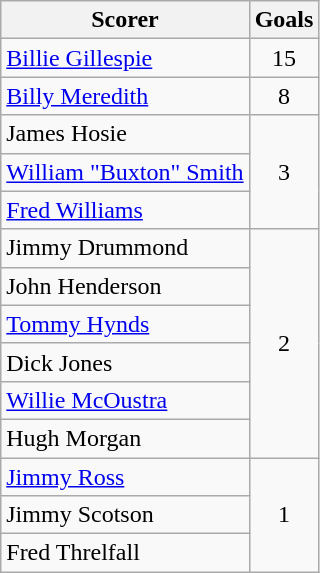<table class="wikitable">
<tr>
<th>Scorer</th>
<th>Goals</th>
</tr>
<tr>
<td> <a href='#'>Billie Gillespie</a></td>
<td align=center>15</td>
</tr>
<tr>
<td> <a href='#'>Billy Meredith</a></td>
<td align=center>8</td>
</tr>
<tr>
<td>James Hosie</td>
<td rowspan="3" align=center>3</td>
</tr>
<tr>
<td> <a href='#'>William "Buxton" Smith</a></td>
</tr>
<tr>
<td> <a href='#'>Fred Williams</a></td>
</tr>
<tr>
<td>Jimmy Drummond</td>
<td rowspan="6" align=center>2</td>
</tr>
<tr>
<td>John Henderson</td>
</tr>
<tr>
<td> <a href='#'>Tommy Hynds</a></td>
</tr>
<tr>
<td>Dick Jones</td>
</tr>
<tr>
<td> <a href='#'>Willie McOustra</a></td>
</tr>
<tr>
<td>Hugh Morgan</td>
</tr>
<tr>
<td> <a href='#'>Jimmy Ross</a></td>
<td rowspan="3" align=center>1</td>
</tr>
<tr>
<td>Jimmy Scotson</td>
</tr>
<tr>
<td>Fred Threlfall</td>
</tr>
</table>
